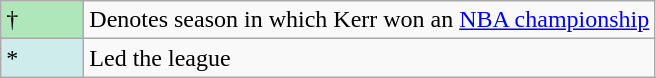<table class="wikitable">
<tr>
<td style="background:#afe6ba; width:3em;">†</td>
<td>Denotes season in which Kerr won an <a href='#'>NBA championship</a></td>
</tr>
<tr>
<td style="background:#cfecec; width:3em;">*</td>
<td>Led the league</td>
</tr>
</table>
